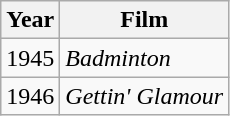<table class="wikitable">
<tr>
<th>Year</th>
<th>Film</th>
</tr>
<tr>
<td>1945</td>
<td><em>Badminton</em></td>
</tr>
<tr>
<td>1946</td>
<td><em>Gettin' Glamour</em></td>
</tr>
</table>
